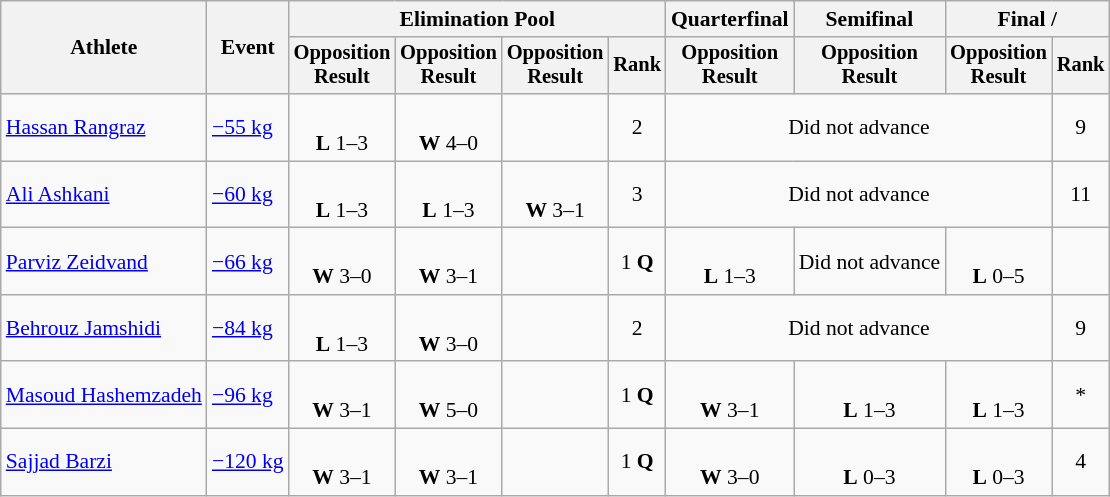<table class="wikitable" style="font-size:90%">
<tr>
<th rowspan="2">Athlete</th>
<th rowspan="2">Event</th>
<th colspan=4>Elimination Pool</th>
<th>Quarterfinal</th>
<th>Semifinal</th>
<th colspan=2>Final / </th>
</tr>
<tr style="font-size: 95%">
<th>Opposition<br>Result</th>
<th>Opposition<br>Result</th>
<th>Opposition<br>Result</th>
<th>Rank</th>
<th>Opposition<br>Result</th>
<th>Opposition<br>Result</th>
<th>Opposition<br>Result</th>
<th>Rank</th>
</tr>
<tr align=center>
<td align=left><a href='#'>Hassan Rangraz</a></td>
<td align=left><a href='#'>−55 kg</a></td>
<td><br><strong>L</strong> 1–3 <sup></sup></td>
<td><br><strong>W</strong> 4–0 <sup></sup></td>
<td></td>
<td>2</td>
<td colspan=3>Did not advance</td>
<td>9</td>
</tr>
<tr align=center>
<td align=left><a href='#'>Ali Ashkani</a></td>
<td align=left><a href='#'>−60 kg</a></td>
<td><br><strong>L</strong> 1–3 <sup></sup></td>
<td><br><strong>L</strong> 1–3 <sup></sup></td>
<td><br><strong>W</strong> 3–1 <sup></sup></td>
<td>3</td>
<td colspan=3>Did not advance</td>
<td>11</td>
</tr>
<tr align=center>
<td align=left><a href='#'>Parviz Zeidvand</a></td>
<td align=left><a href='#'>−66 kg</a></td>
<td><br><strong>W</strong> 3–0 <sup></sup></td>
<td><br><strong>W</strong> 3–1 <sup></sup></td>
<td></td>
<td>1 <strong>Q</strong></td>
<td><br><strong>L</strong> 1–3 <sup></sup></td>
<td>Did not advance</td>
<td><br><strong>L</strong> 0–5 <sup></sup></td>
<td></td>
</tr>
<tr align=center>
<td align=left><a href='#'>Behrouz Jamshidi</a></td>
<td align=left><a href='#'>−84 kg</a></td>
<td><br><strong>L</strong> 1–3 <sup></sup></td>
<td><br><strong>W</strong> 3–0 <sup></sup></td>
<td></td>
<td>2</td>
<td colspan=3>Did not advance</td>
<td>9</td>
</tr>
<tr align=center>
<td align=left><a href='#'>Masoud Hashemzadeh</a></td>
<td align=left><a href='#'>−96 kg</a></td>
<td><br><strong>W</strong> 3–1 <sup></sup></td>
<td><br><strong>W</strong> 5–0 <sup></sup></td>
<td></td>
<td>1 <strong>Q</strong></td>
<td><br><strong>W</strong> 3–1 <sup></sup></td>
<td><br><strong>L</strong> 1–3 <sup></sup></td>
<td><br><strong>L</strong> 1–3 <sup></sup></td>
<td>*</td>
</tr>
<tr align=center>
<td align=left><a href='#'>Sajjad Barzi</a></td>
<td align=left><a href='#'>−120 kg</a></td>
<td><br><strong>W</strong> 3–1 <sup></sup></td>
<td><br><strong>W</strong> 3–1 <sup></sup></td>
<td></td>
<td>1 <strong>Q</strong></td>
<td><br><strong>W</strong> 3–0 <sup></sup></td>
<td><br><strong>L</strong> 0–3 <sup></sup></td>
<td><br><strong>L</strong> 0–3 <sup></sup></td>
<td>4</td>
</tr>
</table>
